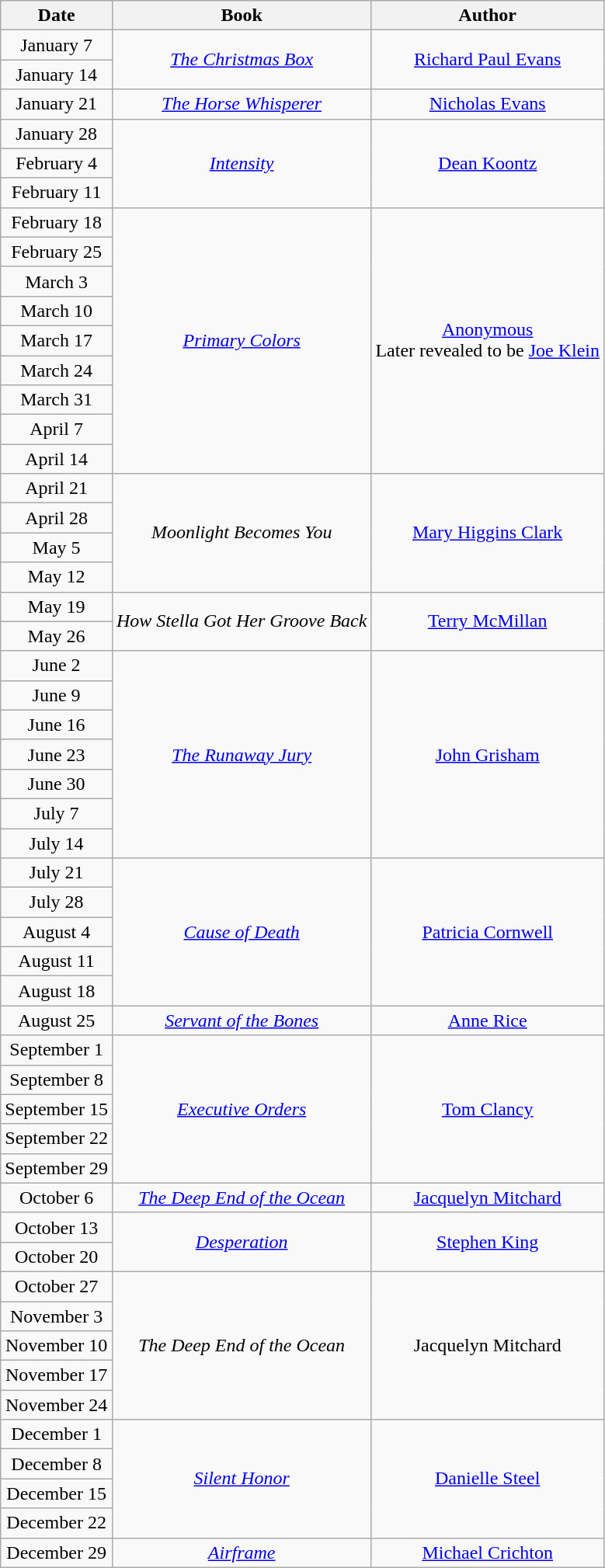<table class="wikitable sortable" style="text-align: center">
<tr>
<th>Date</th>
<th>Book</th>
<th>Author</th>
</tr>
<tr>
<td>January 7</td>
<td rowspan=2><em><a href='#'>The Christmas Box</a></em></td>
<td rowspan=2><a href='#'>Richard Paul Evans</a></td>
</tr>
<tr>
<td>January 14</td>
</tr>
<tr>
<td>January 21</td>
<td><em><a href='#'>The Horse Whisperer</a></em></td>
<td><a href='#'>Nicholas Evans</a></td>
</tr>
<tr>
<td>January 28</td>
<td rowspan=3><em><a href='#'>Intensity</a></em></td>
<td rowspan=3><a href='#'>Dean Koontz</a></td>
</tr>
<tr>
<td>February 4</td>
</tr>
<tr>
<td>February 11</td>
</tr>
<tr>
<td>February 18</td>
<td rowspan=9><em><a href='#'>Primary Colors</a></em></td>
<td rowspan=9><a href='#'>Anonymous</a> <br> Later revealed to be <a href='#'>Joe Klein</a></td>
</tr>
<tr>
<td>February 25</td>
</tr>
<tr>
<td>March 3</td>
</tr>
<tr>
<td>March 10</td>
</tr>
<tr>
<td>March 17</td>
</tr>
<tr>
<td>March 24</td>
</tr>
<tr>
<td>March 31</td>
</tr>
<tr>
<td>April 7</td>
</tr>
<tr>
<td>April 14</td>
</tr>
<tr>
<td>April 21</td>
<td rowspan=4><em>Moonlight Becomes You</em></td>
<td rowspan=4><a href='#'>Mary Higgins Clark</a></td>
</tr>
<tr>
<td>April 28</td>
</tr>
<tr>
<td>May 5</td>
</tr>
<tr>
<td>May 12</td>
</tr>
<tr>
<td>May 19</td>
<td rowspan=2><em>How Stella Got Her Groove Back</em></td>
<td rowspan=2><a href='#'>Terry McMillan</a></td>
</tr>
<tr>
<td>May 26</td>
</tr>
<tr>
<td>June 2</td>
<td rowspan=7><em><a href='#'>The Runaway Jury</a></em></td>
<td rowspan=7><a href='#'>John Grisham</a></td>
</tr>
<tr>
<td>June 9</td>
</tr>
<tr>
<td>June 16</td>
</tr>
<tr>
<td>June 23</td>
</tr>
<tr>
<td>June 30</td>
</tr>
<tr>
<td>July 7</td>
</tr>
<tr>
<td>July 14</td>
</tr>
<tr>
<td>July 21</td>
<td rowspan=5><em><a href='#'>Cause of Death</a></em></td>
<td rowspan=5><a href='#'>Patricia Cornwell</a></td>
</tr>
<tr>
<td>July 28</td>
</tr>
<tr>
<td>August 4</td>
</tr>
<tr>
<td>August 11</td>
</tr>
<tr>
<td>August 18</td>
</tr>
<tr>
<td>August 25</td>
<td><em><a href='#'>Servant of the Bones</a></em></td>
<td><a href='#'>Anne Rice</a></td>
</tr>
<tr>
<td>September 1</td>
<td rowspan=5><em><a href='#'>Executive Orders</a></em></td>
<td rowspan=5><a href='#'>Tom Clancy</a></td>
</tr>
<tr>
<td>September 8</td>
</tr>
<tr>
<td>September 15</td>
</tr>
<tr>
<td>September 22</td>
</tr>
<tr>
<td>September 29</td>
</tr>
<tr>
<td>October 6</td>
<td><em><a href='#'>The Deep End of the Ocean</a></em></td>
<td><a href='#'>Jacquelyn Mitchard</a></td>
</tr>
<tr>
<td>October 13</td>
<td rowspan=2><em><a href='#'>Desperation</a></em></td>
<td rowspan=2><a href='#'>Stephen King</a></td>
</tr>
<tr>
<td>October 20</td>
</tr>
<tr>
<td>October 27</td>
<td rowspan=5><em>The Deep End of the Ocean</em></td>
<td rowspan=5>Jacquelyn Mitchard</td>
</tr>
<tr>
<td>November 3</td>
</tr>
<tr>
<td>November 10</td>
</tr>
<tr>
<td>November 17</td>
</tr>
<tr>
<td>November 24</td>
</tr>
<tr>
<td>December 1</td>
<td rowspan=4><em><a href='#'>Silent Honor</a></em></td>
<td rowspan=4><a href='#'>Danielle Steel</a></td>
</tr>
<tr>
<td>December 8</td>
</tr>
<tr>
<td>December 15</td>
</tr>
<tr>
<td>December 22</td>
</tr>
<tr>
<td>December 29</td>
<td><em><a href='#'>Airframe</a></em></td>
<td><a href='#'>Michael Crichton</a></td>
</tr>
</table>
